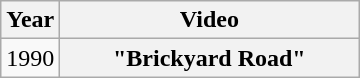<table class="wikitable plainrowheaders">
<tr>
<th>Year</th>
<th style="width:12em;">Video</th>
</tr>
<tr>
<td>1990</td>
<th scope="row">"Brickyard Road"</th>
</tr>
</table>
